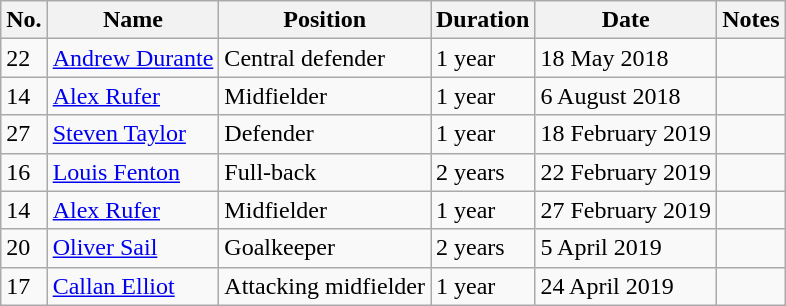<table class="wikitable">
<tr>
<th>No.</th>
<th>Name</th>
<th>Position</th>
<th>Duration</th>
<th>Date</th>
<th>Notes</th>
</tr>
<tr>
<td>22</td>
<td><a href='#'>Andrew Durante</a></td>
<td>Central defender</td>
<td>1 year</td>
<td>18 May 2018</td>
<td></td>
</tr>
<tr>
<td>14</td>
<td><a href='#'>Alex Rufer</a></td>
<td>Midfielder</td>
<td>1 year</td>
<td>6 August 2018</td>
<td></td>
</tr>
<tr>
<td>27</td>
<td> <a href='#'>Steven Taylor</a></td>
<td>Defender</td>
<td>1 year</td>
<td>18 February 2019</td>
<td></td>
</tr>
<tr>
<td>16</td>
<td><a href='#'>Louis Fenton</a></td>
<td>Full-back</td>
<td>2 years</td>
<td>22 February 2019</td>
<td></td>
</tr>
<tr>
<td>14</td>
<td><a href='#'>Alex Rufer</a></td>
<td>Midfielder</td>
<td>1 year</td>
<td>27 February 2019</td>
<td></td>
</tr>
<tr>
<td>20</td>
<td><a href='#'>Oliver Sail</a></td>
<td>Goalkeeper</td>
<td>2 years</td>
<td>5 April 2019</td>
<td></td>
</tr>
<tr>
<td>17</td>
<td><a href='#'>Callan Elliot</a></td>
<td>Attacking midfielder</td>
<td>1 year</td>
<td>24 April 2019</td>
<td></td>
</tr>
</table>
